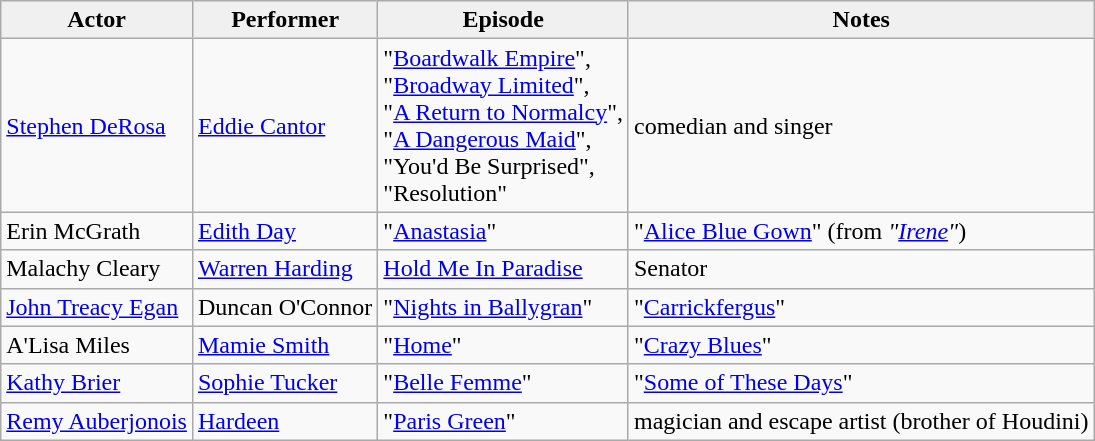<table class="wikitable" border="1" text-align:left;">
<tr>
<td align="center" style="border-style:none none solid solid; background:#f0f0f0;"><strong>Actor</strong></td>
<td align="center" style="border-style:none none solid solid; background:#f0f0f0;"><strong>Performer</strong></td>
<td align="center" style="border-style:none none solid solid; background:#f0f0f0;"><strong>Episode</strong></td>
<td align="center" style="border-style:none none solid solid; background:#f0f0f0;"><strong>Notes</strong></td>
</tr>
<tr>
<td><a href='#'>Stephen DeRosa</a></td>
<td><a href='#'>Eddie Cantor</a></td>
<td>"<a href='#'>Boardwalk Empire</a>",<br>"<a href='#'>Broadway Limited</a>",<br>"<a href='#'>A Return to Normalcy</a>",<br>"<a href='#'>A Dangerous Maid</a>",<br>"You'd Be Surprised",<br>"Resolution"</td>
<td>comedian and singer</td>
</tr>
<tr>
<td>Erin McGrath</td>
<td><a href='#'>Edith Day</a></td>
<td>"<a href='#'>Anastasia</a>"</td>
<td>"<a href='#'>Alice Blue Gown</a>" (from <em>"<a href='#'>Irene</a>"</em>)</td>
</tr>
<tr>
<td>Malachy Cleary</td>
<td><a href='#'>Warren Harding</a></td>
<td><a href='#'>Hold Me In Paradise</a></td>
<td>Senator</td>
</tr>
<tr>
<td><a href='#'>John Treacy Egan</a></td>
<td>Duncan O'Connor</td>
<td>"<a href='#'>Nights in Ballygran</a>"</td>
<td>"<a href='#'>Carrickfergus</a>"</td>
</tr>
<tr>
<td>A'Lisa Miles</td>
<td><a href='#'>Mamie Smith</a></td>
<td>"<a href='#'>Home</a>"</td>
<td>"<a href='#'>Crazy Blues</a>"</td>
</tr>
<tr>
<td><a href='#'>Kathy Brier</a></td>
<td><a href='#'>Sophie Tucker</a></td>
<td>"<a href='#'>Belle Femme</a>"</td>
<td>"<a href='#'>Some of These Days</a>"</td>
</tr>
<tr>
<td><a href='#'>Remy Auberjonois</a></td>
<td><a href='#'>Hardeen</a></td>
<td>"<a href='#'>Paris Green</a>"</td>
<td>magician and escape artist (brother of Houdini)</td>
</tr>
</table>
